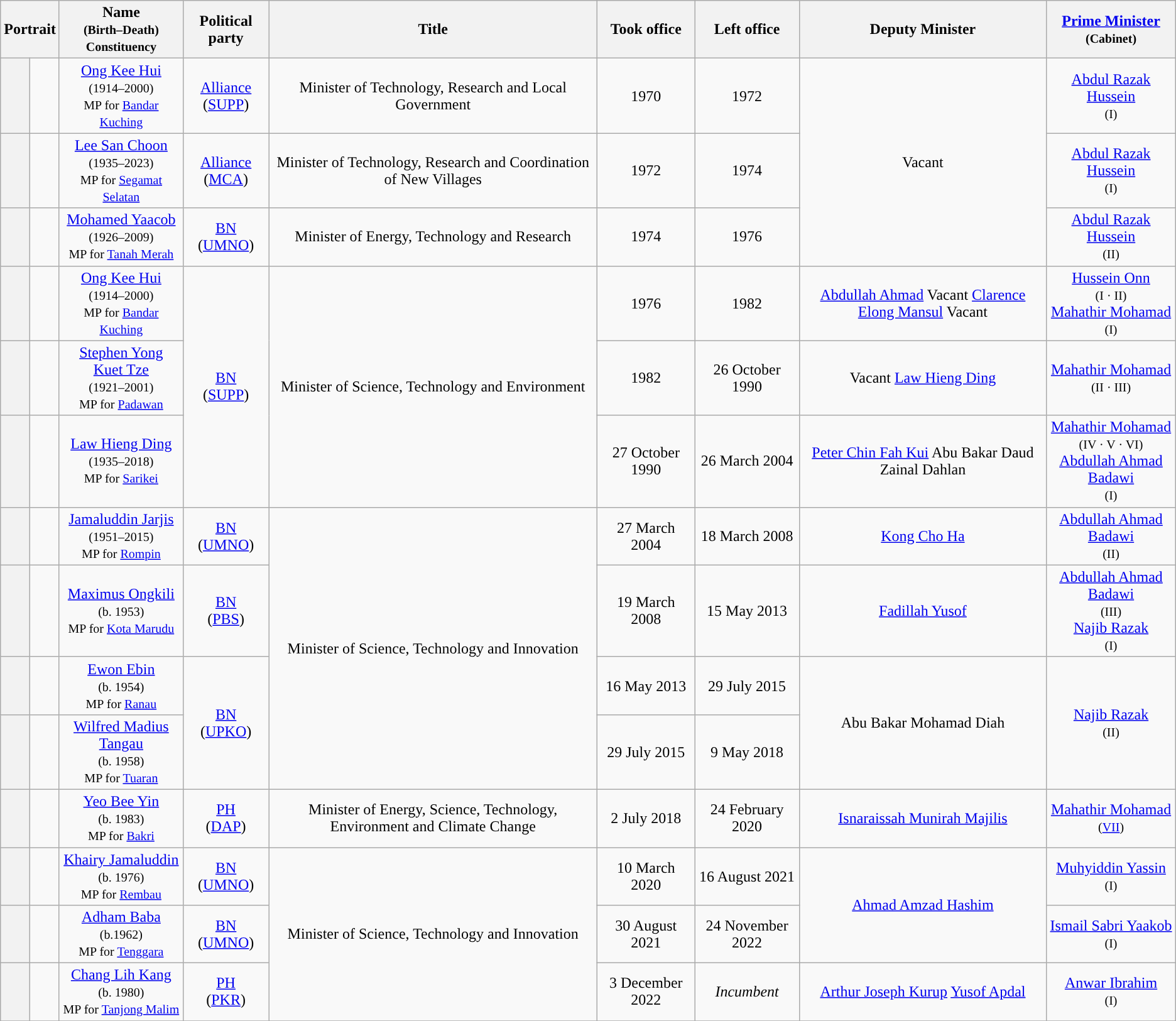<table class="wikitable" style="text-align:center;">
<tr>
<th colspan=2>Portrait</th>
<th>Name<br><small>(Birth–Death)<br>Constituency</small></th>
<th>Political party</th>
<th>Title</th>
<th>Took office</th>
<th>Left office</th>
<th>Deputy Minister</th>
<th><a href='#'>Prime Minister</a><br><small>(Cabinet)</small></th>
</tr>
<tr>
<th style="background:"></th>
<td></td>
<td><a href='#'>Ong Kee Hui</a><br><small>(1914–2000)<br>MP for <a href='#'>Bandar Kuching</a></small></td>
<td><a href='#'>Alliance</a><br>(<a href='#'>SUPP</a>)</td>
<td>Minister of Technology, Research and Local Government</td>
<td>1970</td>
<td>1972</td>
<td rowspan="3">Vacant</td>
<td><a href='#'>Abdul Razak Hussein</a><br><small>(I)</small></td>
</tr>
<tr>
<th style="background:"></th>
<td></td>
<td><a href='#'>Lee San Choon</a><br><small>(1935–2023)<br>MP for <a href='#'>Segamat Selatan</a></small></td>
<td><a href='#'>Alliance</a><br>(<a href='#'>MCA</a>)</td>
<td>Minister of Technology, Research and Coordination of New Villages</td>
<td>1972</td>
<td>1974</td>
<td><a href='#'>Abdul Razak Hussein</a><br><small>(I)</small></td>
</tr>
<tr>
<th style="background:"></th>
<td></td>
<td><a href='#'>Mohamed Yaacob</a><br><small>(1926–2009)<br>MP for <a href='#'>Tanah Merah</a></small></td>
<td><a href='#'>BN</a><br>(<a href='#'>UMNO</a>)</td>
<td>Minister of Energy, Technology and Research</td>
<td>1974</td>
<td>1976</td>
<td><a href='#'>Abdul Razak Hussein</a><br><small>(II)</small></td>
</tr>
<tr>
<th style="background:"></th>
<td></td>
<td><a href='#'>Ong Kee Hui</a><br><small>(1914–2000)<br>MP for <a href='#'>Bandar Kuching</a></small></td>
<td rowspan=3><a href='#'>BN</a><br>(<a href='#'>SUPP</a>)</td>
<td rowspan=3>Minister of Science, Technology and Environment</td>
<td>1976</td>
<td>1982</td>
<td><a href='#'>Abdullah Ahmad</a>  Vacant  <a href='#'>Clarence Elong Mansul</a>  Vacant </td>
<td><a href='#'>Hussein Onn</a><br><small>(I · II)</small><br><a href='#'>Mahathir Mohamad</a><br><small>(I)</small></td>
</tr>
<tr>
<th style="background:"></th>
<td></td>
<td><a href='#'>Stephen Yong Kuet Tze</a><br><small>(1921–2001)<br>MP for <a href='#'>Padawan</a></small></td>
<td>1982</td>
<td>26 October 1990</td>
<td>Vacant   <a href='#'>Law Hieng Ding</a> </td>
<td><a href='#'>Mahathir Mohamad</a><br><small>(II · III)</small></td>
</tr>
<tr>
<th style="background:"></th>
<td></td>
<td><a href='#'>Law Hieng Ding</a><br><small>(1935–2018)<br>MP for <a href='#'>Sarikei</a></small></td>
<td>27 October 1990</td>
<td>26 March 2004</td>
<td><a href='#'>Peter Chin Fah Kui</a>   Abu Bakar Daud  Zainal Dahlan </td>
<td><a href='#'>Mahathir Mohamad</a><br><small>(IV · V · VI)</small><br><a href='#'>Abdullah Ahmad Badawi</a><br><small>(I)</small></td>
</tr>
<tr>
<th style="background:"></th>
<td></td>
<td><a href='#'>Jamaluddin Jarjis</a><br><small>(1951–2015)<br>MP for <a href='#'>Rompin</a></small></td>
<td><a href='#'>BN</a><br>(<a href='#'>UMNO</a>)</td>
<td rowspan=4>Minister of Science, Technology and Innovation</td>
<td>27 March 2004</td>
<td>18 March 2008</td>
<td><a href='#'>Kong Cho Ha</a></td>
<td><a href='#'>Abdullah Ahmad Badawi</a><br><small>(II)</small></td>
</tr>
<tr>
<th style="background:"></th>
<td></td>
<td><a href='#'>Maximus Ongkili</a><br><small>(b. 1953)<br>MP for <a href='#'>Kota Marudu</a></small></td>
<td><a href='#'>BN</a><br>(<a href='#'>PBS</a>)</td>
<td>19 March 2008</td>
<td>15 May 2013</td>
<td><a href='#'>Fadillah Yusof</a></td>
<td><a href='#'>Abdullah Ahmad Badawi</a><br><small>(III)</small><br><a href='#'>Najib Razak</a><br><small>(I)</small></td>
</tr>
<tr>
<th style="background:"></th>
<td></td>
<td><a href='#'>Ewon Ebin</a><br><small>(b. 1954)<br>MP for <a href='#'>Ranau</a></small></td>
<td rowspan=2><a href='#'>BN</a><br>(<a href='#'>UPKO</a>)</td>
<td>16 May 2013</td>
<td>29 July 2015</td>
<td rowspan="2">Abu Bakar Mohamad Diah</td>
<td rowspan="2"><a href='#'>Najib Razak</a><br><small>(II)</small></td>
</tr>
<tr>
<th style="background:"></th>
<td></td>
<td><a href='#'>Wilfred Madius Tangau</a><br><small>(b. 1958)<br>MP for <a href='#'>Tuaran</a></small></td>
<td>29 July 2015</td>
<td>9 May 2018</td>
</tr>
<tr>
<th style="background:"></th>
<td></td>
<td><a href='#'>Yeo Bee Yin</a><br><small>(b. 1983)<br>MP for <a href='#'>Bakri</a></small></td>
<td><a href='#'>PH</a><br>(<a href='#'>DAP</a>)</td>
<td>Minister of Energy, Science, Technology, Environment and Climate Change</td>
<td>2 July 2018</td>
<td>24 February 2020</td>
<td><a href='#'>Isnaraissah Munirah Majilis</a></td>
<td><a href='#'>Mahathir Mohamad</a><br><small>(<a href='#'>VII</a>)</small></td>
</tr>
<tr>
<th style="background:"></th>
<td></td>
<td><a href='#'>Khairy Jamaluddin</a><br><small>(b. 1976)<br>MP for <a href='#'>Rembau</a></small></td>
<td><a href='#'>BN</a><br>(<a href='#'>UMNO</a>)</td>
<td rowspan=3>Minister of Science, Technology and Innovation</td>
<td>10 March 2020</td>
<td>16 August 2021</td>
<td rowspan="2"><a href='#'>Ahmad Amzad Hashim</a></td>
<td><a href='#'>Muhyiddin Yassin</a><br><small>(I)</small></td>
</tr>
<tr>
<th style="background:"></th>
<td></td>
<td><a href='#'>Adham Baba</a><br><small>(b.1962)<br>MP for <a href='#'>Tenggara</a></small></td>
<td><a href='#'>BN</a><br>(<a href='#'>UMNO</a>)</td>
<td>30 August 2021</td>
<td>24 November 2022</td>
<td><a href='#'>Ismail Sabri Yaakob</a><br><small>(I)</small></td>
</tr>
<tr>
<th style="background:"></th>
<td></td>
<td><a href='#'>Chang Lih Kang</a><br><small>(b. 1980)<br>MP for <a href='#'>Tanjong Malim</a></small></td>
<td><a href='#'>PH</a><br>(<a href='#'>PKR</a>)</td>
<td>3 December 2022</td>
<td><em>Incumbent</em></td>
<td><a href='#'>Arthur Joseph Kurup</a>    <a href='#'>Yusof Apdal</a> </td>
<td><a href='#'>Anwar Ibrahim</a><br><small>(I)</small></td>
</tr>
<tr>
</tr>
</table>
